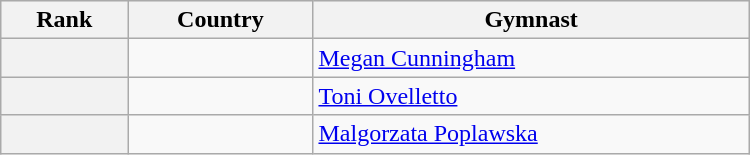<table class="wikitable" width=500>
<tr bgcolor="#efefef">
<th>Rank</th>
<th>Country</th>
<th>Gymnast</th>
</tr>
<tr>
<th></th>
<td></td>
<td><a href='#'>Megan Cunningham</a></td>
</tr>
<tr>
<th></th>
<td></td>
<td><a href='#'>Toni Ovelletto</a></td>
</tr>
<tr>
<th></th>
<td></td>
<td><a href='#'>Malgorzata Poplawska</a></td>
</tr>
</table>
